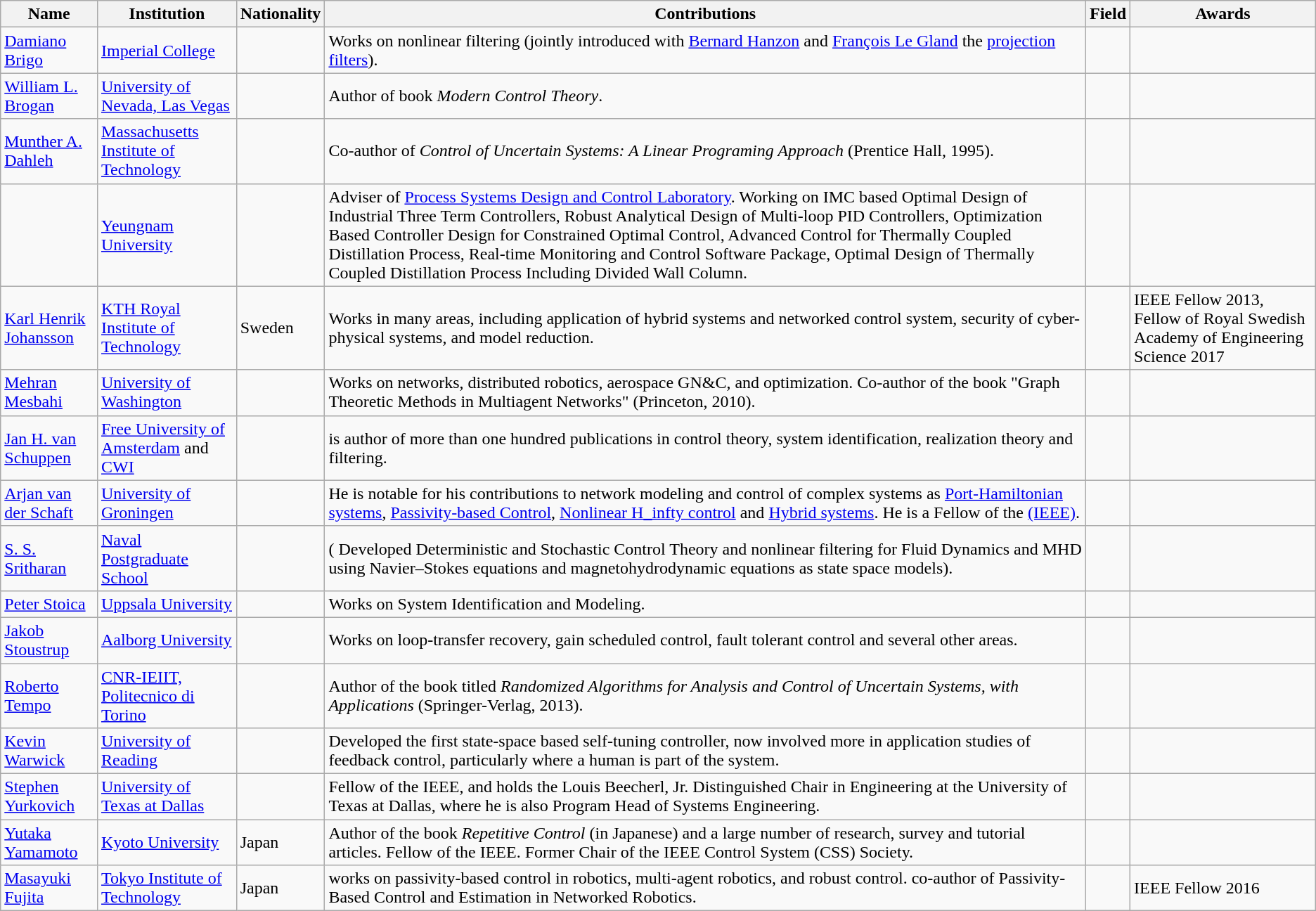<table class="wikitable sortable">
<tr>
<th>Name</th>
<th>Institution</th>
<th>Nationality</th>
<th>Contributions</th>
<th>Field</th>
<th>Awards</th>
</tr>
<tr>
<td><a href='#'>Damiano Brigo</a></td>
<td><a href='#'>Imperial College</a></td>
<td></td>
<td> Works on nonlinear filtering (jointly introduced with <a href='#'>Bernard Hanzon</a> and <a href='#'>François Le Gland</a> the <a href='#'>projection filters</a>).</td>
<td></td>
<td></td>
</tr>
<tr>
<td><a href='#'>William L. Brogan</a></td>
<td><a href='#'>University of Nevada, Las Vegas</a></td>
<td></td>
<td>Author of book <em>Modern Control Theory</em>. </td>
<td></td>
<td></td>
</tr>
<tr>
<td><a href='#'>Munther A. Dahleh</a></td>
<td><a href='#'>Massachusetts Institute of Technology</a></td>
<td></td>
<td> Co-author of <em>Control of Uncertain Systems: A Linear Programing Approach</em> (Prentice Hall, 1995).</td>
<td></td>
<td></td>
</tr>
<tr>
<td></td>
<td><a href='#'>Yeungnam University</a></td>
<td></td>
<td> Adviser of <a href='#'>Process Systems Design and Control Laboratory</a>. Working on IMC based Optimal Design of Industrial Three Term Controllers, Robust Analytical Design of Multi-loop PID Controllers, Optimization Based Controller Design for Constrained Optimal Control, Advanced Control for Thermally Coupled Distillation Process, Real-time Monitoring and Control Software Package, Optimal Design of Thermally Coupled Distillation Process Including Divided Wall Column.</td>
<td></td>
<td></td>
</tr>
<tr>
<td><a href='#'>Karl Henrik Johansson</a></td>
<td><a href='#'>KTH Royal Institute of Technology</a></td>
<td>Sweden</td>
<td>  Works in many areas, including application of hybrid systems and networked control system, security of cyber-physical systems, and model reduction.</td>
<td></td>
<td>IEEE Fellow 2013, Fellow of Royal Swedish Academy of Engineering Science 2017</td>
</tr>
<tr>
<td><a href='#'>Mehran Mesbahi</a></td>
<td><a href='#'>University of Washington</a></td>
<td></td>
<td>  Works on networks, distributed robotics, aerospace GN&C, and optimization. Co-author of the book "Graph Theoretic Methods in Multiagent Networks" (Princeton, 2010).</td>
<td></td>
<td></td>
</tr>
<tr>
<td><a href='#'>Jan H. van Schuppen</a></td>
<td><a href='#'>Free University of Amsterdam</a> and <a href='#'>CWI</a></td>
<td></td>
<td> is author of more than one hundred publications in control theory, system identification, realization theory and filtering.</td>
<td></td>
<td></td>
</tr>
<tr>
<td><a href='#'>Arjan van der Schaft</a></td>
<td><a href='#'>University of Groningen</a></td>
<td></td>
<td>  He is notable for his contributions to network modeling and control of complex systems as <a href='#'>Port-Hamiltonian systems</a>, <a href='#'>Passivity-based Control</a>, <a href='#'>Nonlinear H_infty control</a> and <a href='#'>Hybrid systems</a>. He is a Fellow of the <a href='#'>(IEEE)</a>.</td>
<td></td>
<td></td>
</tr>
<tr>
<td><a href='#'>S. S. Sritharan</a></td>
<td><a href='#'>Naval Postgraduate School</a></td>
<td></td>
<td> ( Developed Deterministic and Stochastic Control Theory and nonlinear filtering for Fluid Dynamics and MHD using Navier–Stokes equations and magnetohydrodynamic equations as state space models).</td>
<td></td>
<td></td>
</tr>
<tr>
<td><a href='#'>Peter Stoica</a></td>
<td><a href='#'>Uppsala University</a></td>
<td></td>
<td> Works on System Identification and Modeling.</td>
<td></td>
<td></td>
</tr>
<tr>
<td><a href='#'>Jakob Stoustrup</a></td>
<td><a href='#'>Aalborg University</a></td>
<td></td>
<td>  Works on loop-transfer recovery, gain scheduled control, fault tolerant control and several other areas.</td>
<td></td>
<td></td>
</tr>
<tr>
<td><a href='#'>Roberto Tempo</a></td>
<td><a href='#'>CNR-IEIIT, Politecnico di Torino</a></td>
<td></td>
<td> Author of the book titled <em>Randomized Algorithms for Analysis and Control of Uncertain Systems, with Applications</em> (Springer-Verlag, 2013).</td>
<td></td>
<td></td>
</tr>
<tr>
<td><a href='#'>Kevin Warwick</a></td>
<td><a href='#'>University of Reading</a></td>
<td></td>
<td>  Developed the first state-space based self-tuning controller, now involved more in application studies of feedback control, particularly where a human is part of the system.</td>
<td></td>
<td></td>
</tr>
<tr>
<td><a href='#'>Stephen Yurkovich</a></td>
<td><a href='#'>University of Texas at Dallas</a></td>
<td></td>
<td>   Fellow of the IEEE, and holds the Louis Beecherl, Jr. Distinguished Chair in Engineering at the University of Texas at Dallas, where he is also Program Head of Systems Engineering.</td>
<td></td>
<td></td>
</tr>
<tr>
<td><a href='#'>Yutaka Yamamoto</a></td>
<td><a href='#'>Kyoto University</a></td>
<td>Japan</td>
<td>  Author of the book <em>Repetitive Control</em> (in Japanese) and a large number of research, survey and tutorial articles. Fellow of the IEEE. Former Chair of the IEEE Control System (CSS) Society.</td>
<td></td>
<td></td>
</tr>
<tr>
<td><a href='#'>Masayuki Fujita</a></td>
<td><a href='#'>Tokyo Institute of Technology</a></td>
<td>Japan</td>
<td> works on passivity-based control in robotics, multi-agent robotics, and robust control. co-author of Passivity-Based Control and Estimation in Networked Robotics.</td>
<td></td>
<td>IEEE Fellow 2016</td>
</tr>
</table>
